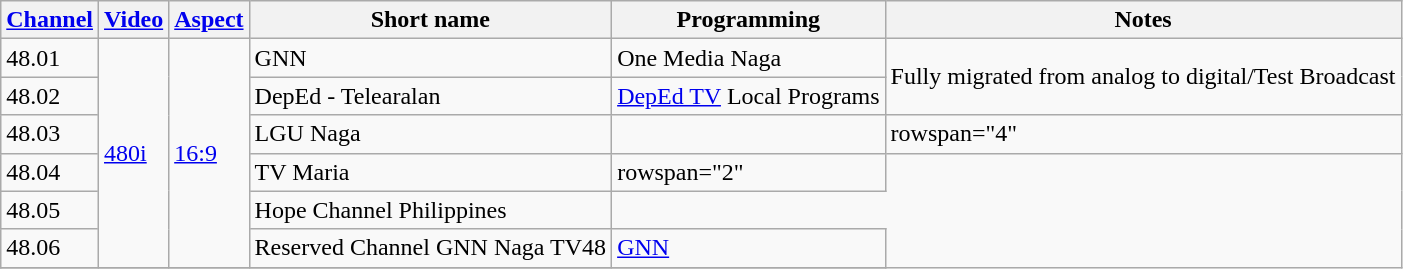<table class="wikitable">
<tr>
<th><a href='#'>Channel</a></th>
<th><a href='#'>Video</a></th>
<th><a href='#'>Aspect</a></th>
<th>Short name</th>
<th>Programming</th>
<th>Notes</th>
</tr>
<tr Quotes>
<td>48.01</td>
<td rowspan=6><a href='#'>480i</a></td>
<td rowspan=6><a href='#'>16:9</a></td>
<td>GNN</td>
<td rowspan=1>One Media Naga</td>
<td rowspan=2>Fully migrated from analog to digital/Test Broadcast</td>
</tr>
<tr>
<td>48.02</td>
<td>DepEd - Telearalan</td>
<td rowspan=1><a href='#'>DepEd TV</a> Local Programs</td>
</tr>
<tr>
<td>48.03</td>
<td>LGU Naga</td>
<td></td>
<td>rowspan="4" </td>
</tr>
<tr>
<td>48.04</td>
<td>TV Maria</td>
<td>rowspan="2" </td>
</tr>
<tr>
<td>48.05</td>
<td>Hope Channel Philippines</td>
</tr>
<tr>
<td>48.06</td>
<td>Reserved Channel GNN Naga TV48</td>
<td rowspan=1><a href='#'>GNN</a></td>
</tr>
<tr>
</tr>
</table>
